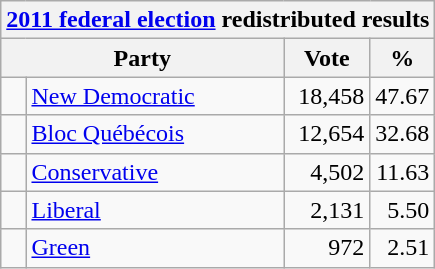<table class="wikitable">
<tr>
<th colspan="4"><a href='#'>2011 federal election</a> redistributed results</th>
</tr>
<tr>
<th bgcolor="#DDDDFF" width="130px" colspan="2">Party</th>
<th bgcolor="#DDDDFF" width="50px">Vote</th>
<th bgcolor="#DDDDFF" width="30px">%</th>
</tr>
<tr>
<td> </td>
<td><a href='#'>New Democratic</a></td>
<td align=right>18,458</td>
<td align=right>47.67</td>
</tr>
<tr>
<td> </td>
<td><a href='#'>Bloc Québécois</a></td>
<td align=right>12,654</td>
<td align=right>32.68</td>
</tr>
<tr>
<td> </td>
<td><a href='#'>Conservative</a></td>
<td align=right>4,502</td>
<td align=right>11.63</td>
</tr>
<tr>
<td> </td>
<td><a href='#'>Liberal</a></td>
<td align=right>2,131</td>
<td align=right>5.50</td>
</tr>
<tr>
<td> </td>
<td><a href='#'>Green</a></td>
<td align=right>972</td>
<td align=right>2.51</td>
</tr>
</table>
